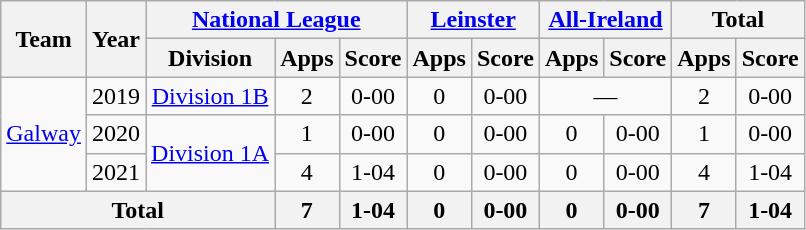<table class="wikitable" style="text-align:center">
<tr>
<th rowspan="2">Team</th>
<th rowspan="2">Year</th>
<th colspan="3"><a href='#'>National League</a></th>
<th colspan="2"><a href='#'>Leinster</a></th>
<th colspan="2"><a href='#'>All-Ireland</a></th>
<th colspan="2">Total</th>
</tr>
<tr>
<th>Division</th>
<th>Apps</th>
<th>Score</th>
<th>Apps</th>
<th>Score</th>
<th>Apps</th>
<th>Score</th>
<th>Apps</th>
<th>Score</th>
</tr>
<tr>
<td rowspan="3"><a href='#'>Galway</a></td>
<td>2019</td>
<td rowspan="1"><a href='#'>Division 1B</a></td>
<td>2</td>
<td>0-00</td>
<td>0</td>
<td>0-00</td>
<td colspan=2>—</td>
<td>2</td>
<td>0-00</td>
</tr>
<tr>
<td>2020</td>
<td rowspan="2"><a href='#'>Division 1A</a></td>
<td>1</td>
<td>0-00</td>
<td>0</td>
<td>0-00</td>
<td>0</td>
<td>0-00</td>
<td>1</td>
<td>0-00</td>
</tr>
<tr>
<td>2021</td>
<td>4</td>
<td>1-04</td>
<td>0</td>
<td>0-00</td>
<td>0</td>
<td>0-00</td>
<td>4</td>
<td>1-04</td>
</tr>
<tr>
<th colspan="3">Total</th>
<th>7</th>
<th>1-04</th>
<th>0</th>
<th>0-00</th>
<th>0</th>
<th>0-00</th>
<th>7</th>
<th>1-04</th>
</tr>
</table>
